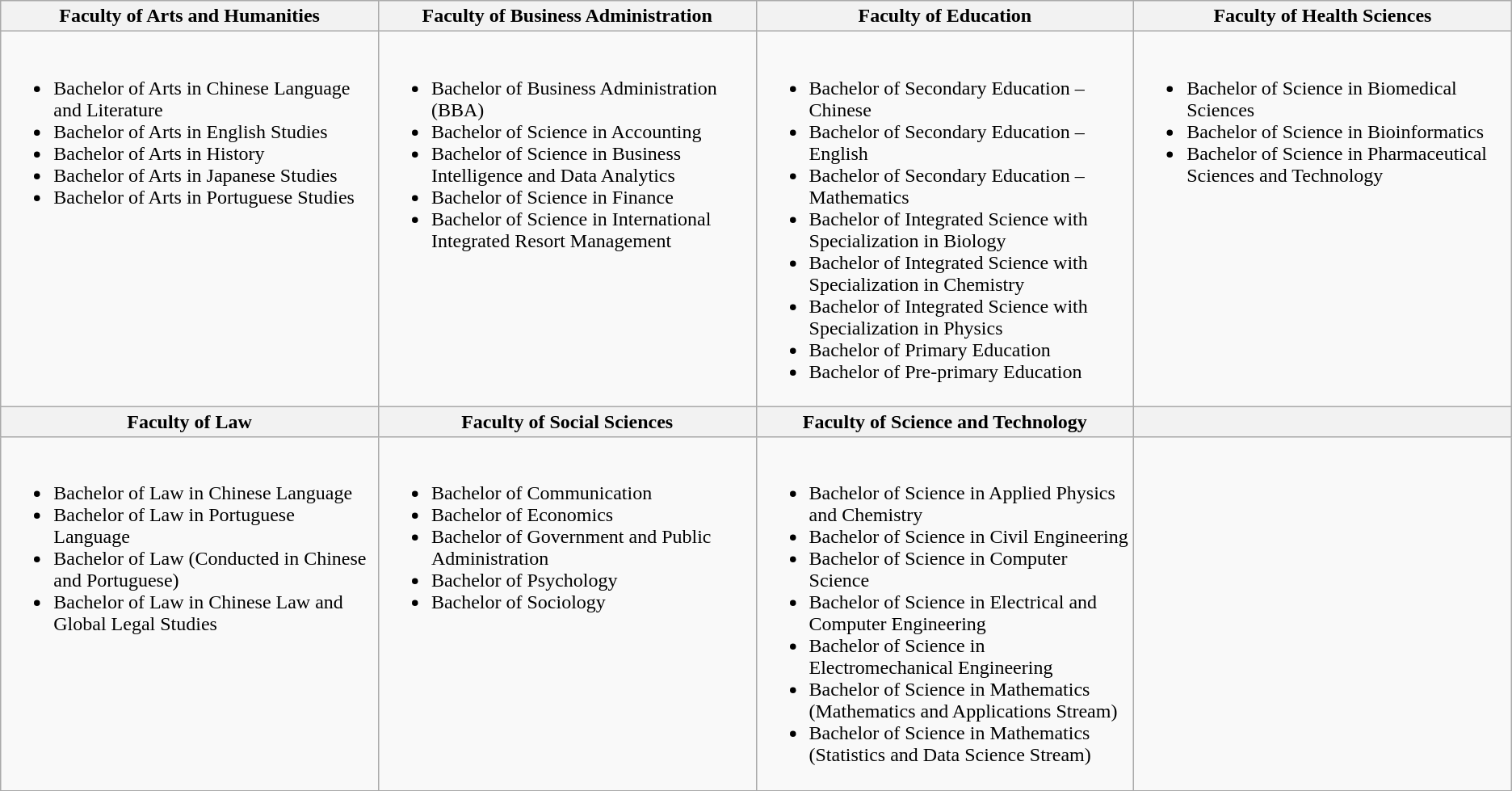<table class="wikitable">
<tr>
<th width="25%">Faculty of Arts and Humanities</th>
<th width="25%">Faculty of Business Administration</th>
<th width="25%">Faculty of Education</th>
<th width="25%">Faculty of Health Sciences</th>
</tr>
<tr>
<td valign="top"><br><ul><li>Bachelor of Arts in Chinese Language and Literature</li><li>Bachelor of Arts in English Studies</li><li>Bachelor of Arts in History</li><li>Bachelor of Arts in Japanese Studies</li><li>Bachelor of Arts in Portuguese Studies</li></ul></td>
<td valign="top"><br><ul><li>Bachelor of Business Administration (BBA)</li><li>Bachelor of Science in Accounting</li><li>Bachelor of Science in Business Intelligence and Data Analytics</li><li>Bachelor of Science in Finance</li><li>Bachelor of Science in International Integrated Resort Management</li></ul></td>
<td valign="top"><br><ul><li>Bachelor of Secondary Education – Chinese</li><li>Bachelor of Secondary Education – English</li><li>Bachelor of Secondary Education – Mathematics</li><li>Bachelor of Integrated Science with Specialization in Biology</li><li>Bachelor of Integrated Science with Specialization in Chemistry</li><li>Bachelor of Integrated Science with Specialization in Physics</li><li>Bachelor of Primary Education</li><li>Bachelor of Pre-primary Education</li></ul></td>
<td valign="top"><br><ul><li>Bachelor of Science in Biomedical Sciences</li><li>Bachelor of Science in Bioinformatics</li><li>Bachelor of Science in Pharmaceutical Sciences and Technology</li></ul></td>
</tr>
<tr>
<th>Faculty of Law</th>
<th>Faculty of Social Sciences</th>
<th>Faculty of Science and Technology</th>
<th></th>
</tr>
<tr>
<td valign="top"><br><ul><li>Bachelor of Law in Chinese Language</li><li>Bachelor of Law in Portuguese Language</li><li>Bachelor of Law (Conducted in Chinese and Portuguese)</li><li>Bachelor of Law in Chinese Law and Global Legal Studies</li></ul></td>
<td valign="top"><br><ul><li>Bachelor of Communication</li><li>Bachelor of Economics</li><li>Bachelor of Government and Public Administration</li><li>Bachelor of Psychology</li><li>Bachelor of Sociology</li></ul></td>
<td valign="top"><br><ul><li>Bachelor of Science in Applied Physics and Chemistry</li><li>Bachelor of Science in Civil Engineering</li><li>Bachelor of Science in Computer Science</li><li>Bachelor of Science in Electrical and Computer Engineering</li><li>Bachelor of Science in Electromechanical Engineering</li><li>Bachelor of Science in Mathematics (Mathematics and Applications Stream)</li><li>Bachelor of Science in Mathematics (Statistics and Data Science Stream)</li></ul></td>
<td valign="top"></td>
</tr>
<tr>
</tr>
</table>
